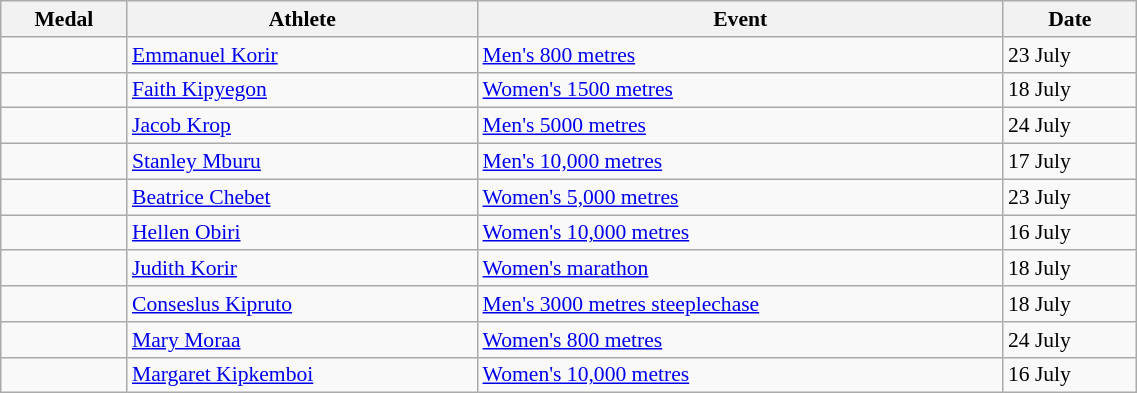<table class="wikitable" style="font-size:90%" width=60%>
<tr>
<th>Medal</th>
<th>Athlete</th>
<th>Event</th>
<th>Date</th>
</tr>
<tr>
<td></td>
<td><a href='#'>Emmanuel Korir</a></td>
<td><a href='#'>Men's 800 metres</a></td>
<td>23 July</td>
</tr>
<tr>
<td></td>
<td><a href='#'>Faith Kipyegon</a></td>
<td><a href='#'>Women's 1500 metres</a></td>
<td>18 July</td>
</tr>
<tr>
<td></td>
<td><a href='#'>Jacob Krop</a></td>
<td><a href='#'>Men's 5000 metres</a></td>
<td>24 July</td>
</tr>
<tr>
<td></td>
<td><a href='#'>Stanley Mburu</a></td>
<td><a href='#'>Men's 10,000 metres</a></td>
<td>17 July</td>
</tr>
<tr>
<td></td>
<td><a href='#'>Beatrice Chebet</a></td>
<td><a href='#'>Women's 5,000 metres</a></td>
<td>23 July</td>
</tr>
<tr>
<td></td>
<td><a href='#'>Hellen Obiri</a></td>
<td><a href='#'>Women's 10,000 metres</a></td>
<td>16 July</td>
</tr>
<tr>
<td></td>
<td><a href='#'>Judith Korir</a></td>
<td><a href='#'>Women's marathon</a></td>
<td>18 July</td>
</tr>
<tr>
<td></td>
<td><a href='#'>Conseslus Kipruto</a></td>
<td><a href='#'>Men's 3000 metres steeplechase</a></td>
<td>18 July</td>
</tr>
<tr>
<td></td>
<td><a href='#'>Mary Moraa</a></td>
<td><a href='#'>Women's 800 metres</a></td>
<td>24 July</td>
</tr>
<tr>
<td></td>
<td><a href='#'>Margaret Kipkemboi</a></td>
<td><a href='#'>Women's 10,000 metres</a></td>
<td>16 July</td>
</tr>
</table>
